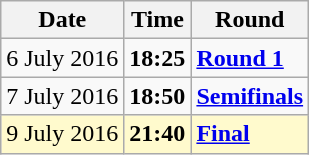<table class="wikitable">
<tr>
<th>Date</th>
<th>Time</th>
<th>Round</th>
</tr>
<tr>
<td>6 July 2016</td>
<td><strong>18:25</strong></td>
<td><strong><a href='#'>Round 1</a></strong></td>
</tr>
<tr>
<td>7 July 2016</td>
<td><strong>18:50</strong></td>
<td><strong><a href='#'>Semifinals</a></strong></td>
</tr>
<tr style=background:lemonchiffon>
<td>9 July 2016</td>
<td><strong>21:40</strong></td>
<td><strong><a href='#'>Final</a></strong></td>
</tr>
</table>
